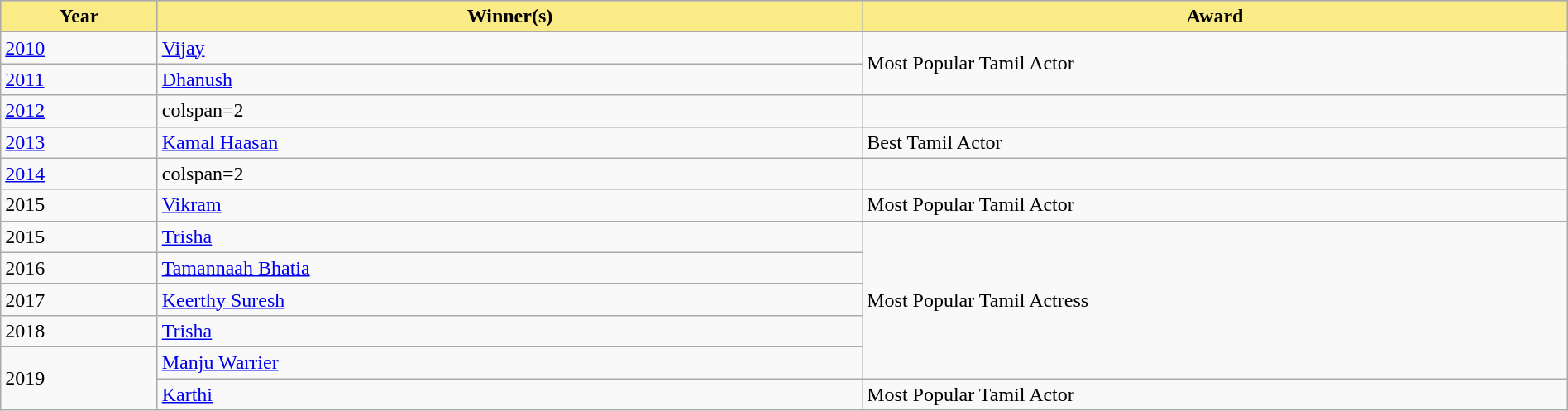<table class="wikitable" style="width:100%">
<tr bgcolor="#bebebe">
<th width="10%" style="background:#FAEB86">Year</th>
<th width="45%" style="background:#FAEB86">Winner(s)</th>
<th width="45%" style="background:#FAEB86">Award</th>
</tr>
<tr>
<td><a href='#'>2010</a></td>
<td><a href='#'>Vijay</a></td>
<td rowspan="2">Most Popular Tamil Actor</td>
</tr>
<tr>
<td><a href='#'>2011</a></td>
<td><a href='#'>Dhanush</a></td>
</tr>
<tr>
<td><a href='#'>2012</a></td>
<td>colspan=2 </td>
</tr>
<tr>
<td><a href='#'>2013</a></td>
<td><a href='#'>Kamal Haasan</a></td>
<td>Best Tamil Actor</td>
</tr>
<tr>
<td><a href='#'>2014</a></td>
<td>colspan=2 </td>
</tr>
<tr>
<td>2015</td>
<td><a href='#'>Vikram</a></td>
<td>Most Popular Tamil Actor</td>
</tr>
<tr>
<td>2015</td>
<td><a href='#'>Trisha</a></td>
<td rowspan="5">Most Popular Tamil Actress</td>
</tr>
<tr>
<td>2016</td>
<td><a href='#'>Tamannaah Bhatia</a></td>
</tr>
<tr>
<td>2017</td>
<td><a href='#'>Keerthy Suresh</a></td>
</tr>
<tr>
<td>2018</td>
<td><a href='#'>Trisha</a></td>
</tr>
<tr>
<td rowspan=2>2019</td>
<td><a href='#'>Manju Warrier</a></td>
</tr>
<tr>
<td><a href='#'>Karthi</a></td>
<td>Most Popular Tamil Actor</td>
</tr>
</table>
